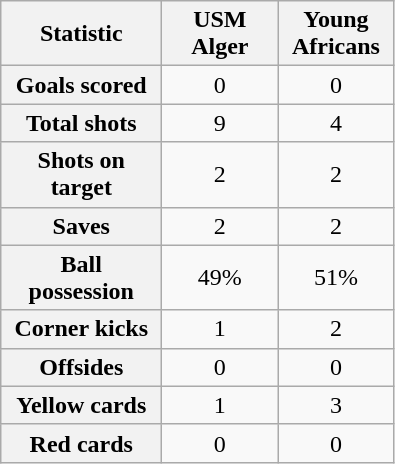<table class="wikitable plainrowheaders" style="text-align:center">
<tr>
<th scope="col" style="width:100px">Statistic</th>
<th scope="col" style="width:70px">USM Alger</th>
<th scope="col" style="width:70px">Young Africans</th>
</tr>
<tr>
<th scope=row>Goals scored</th>
<td>0</td>
<td>0</td>
</tr>
<tr>
<th scope=row>Total shots</th>
<td>9</td>
<td>4</td>
</tr>
<tr>
<th scope=row>Shots on target</th>
<td>2</td>
<td>2</td>
</tr>
<tr>
<th scope=row>Saves</th>
<td>2</td>
<td>2</td>
</tr>
<tr>
<th scope=row>Ball possession</th>
<td>49%</td>
<td>51%</td>
</tr>
<tr>
<th scope=row>Corner kicks</th>
<td>1</td>
<td>2</td>
</tr>
<tr>
<th scope=row>Offsides</th>
<td>0</td>
<td>0</td>
</tr>
<tr>
<th scope=row>Yellow cards</th>
<td>1</td>
<td>3</td>
</tr>
<tr>
<th scope=row>Red cards</th>
<td>0</td>
<td>0</td>
</tr>
</table>
